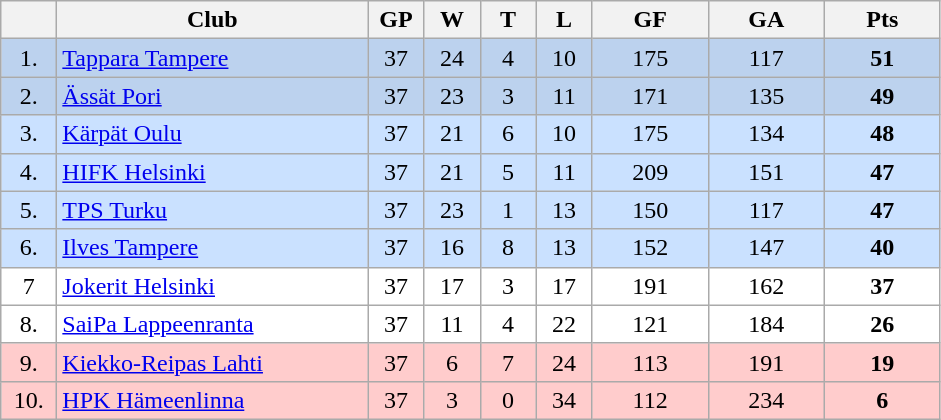<table class="wikitable">
<tr>
<th width="30"></th>
<th width="200">Club</th>
<th width="30">GP</th>
<th width="30">W</th>
<th width="30">T</th>
<th width="30">L</th>
<th width="70">GF</th>
<th width="70">GA</th>
<th width="70">Pts</th>
</tr>
<tr bgcolor="#BCD2EE" align="center">
<td>1.</td>
<td align="left"><a href='#'>Tappara Tampere</a></td>
<td>37</td>
<td>24</td>
<td>4</td>
<td>10</td>
<td>175</td>
<td>117</td>
<td><strong>51</strong></td>
</tr>
<tr bgcolor="#BCD2EE" align="center">
<td>2.</td>
<td align="left"><a href='#'>Ässät Pori</a></td>
<td>37</td>
<td>23</td>
<td>3</td>
<td>11</td>
<td>171</td>
<td>135</td>
<td><strong>49</strong></td>
</tr>
<tr bgcolor="#CAE1FF" align="center">
<td>3.</td>
<td align="left"><a href='#'>Kärpät Oulu</a></td>
<td>37</td>
<td>21</td>
<td>6</td>
<td>10</td>
<td>175</td>
<td>134</td>
<td><strong>48</strong></td>
</tr>
<tr bgcolor="#CAE1FF" align="center">
<td>4.</td>
<td align="left"><a href='#'>HIFK Helsinki</a></td>
<td>37</td>
<td>21</td>
<td>5</td>
<td>11</td>
<td>209</td>
<td>151</td>
<td><strong>47</strong></td>
</tr>
<tr bgcolor="#CAE1FF" align="center">
<td>5.</td>
<td align="left"><a href='#'>TPS Turku</a></td>
<td>37</td>
<td>23</td>
<td>1</td>
<td>13</td>
<td>150</td>
<td>117</td>
<td><strong>47</strong></td>
</tr>
<tr bgcolor="#CAE1FF" align="center">
<td>6.</td>
<td align="left"><a href='#'>Ilves Tampere</a></td>
<td>37</td>
<td>16</td>
<td>8</td>
<td>13</td>
<td>152</td>
<td>147</td>
<td><strong>40</strong></td>
</tr>
<tr bgcolor="#FFFFFF" align="center">
<td>7</td>
<td align="left"><a href='#'>Jokerit Helsinki</a></td>
<td>37</td>
<td>17</td>
<td>3</td>
<td>17</td>
<td>191</td>
<td>162</td>
<td><strong>37</strong></td>
</tr>
<tr bgcolor="#FFFFFF" align="center">
<td>8.</td>
<td align="left"><a href='#'>SaiPa Lappeenranta</a></td>
<td>37</td>
<td>11</td>
<td>4</td>
<td>22</td>
<td>121</td>
<td>184</td>
<td><strong>26</strong></td>
</tr>
<tr bgcolor="#ffcccc" align="center">
<td>9.</td>
<td align="left"><a href='#'>Kiekko-Reipas Lahti</a></td>
<td>37</td>
<td>6</td>
<td>7</td>
<td>24</td>
<td>113</td>
<td>191</td>
<td><strong>19</strong></td>
</tr>
<tr bgcolor="#ffcccc" align="center">
<td>10.</td>
<td align="left"><a href='#'>HPK Hämeenlinna</a></td>
<td>37</td>
<td>3</td>
<td>0</td>
<td>34</td>
<td>112</td>
<td>234</td>
<td><strong>6</strong></td>
</tr>
</table>
